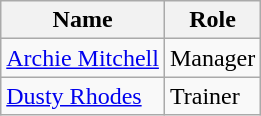<table class="wikitable">
<tr>
<th>Name</th>
<th>Role</th>
</tr>
<tr>
<td> <a href='#'>Archie Mitchell</a></td>
<td>Manager</td>
</tr>
<tr>
<td> <a href='#'>Dusty Rhodes</a></td>
<td>Trainer</td>
</tr>
</table>
